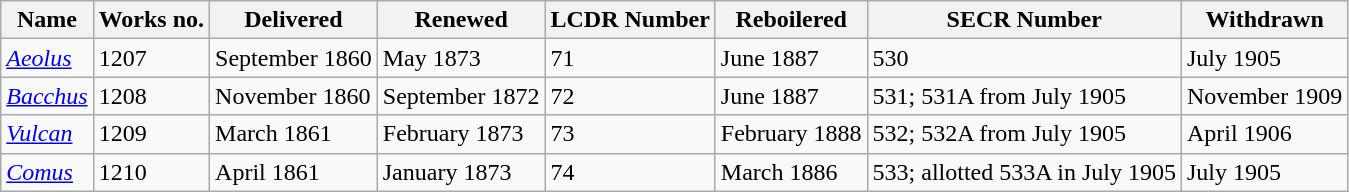<table class=wikitable>
<tr>
<th>Name</th>
<th>Works no.</th>
<th>Delivered</th>
<th>Renewed</th>
<th>LCDR Number</th>
<th>Reboilered</th>
<th>SECR Number</th>
<th>Withdrawn</th>
</tr>
<tr>
<td><em><a href='#'>Aeolus</a></em></td>
<td>1207</td>
<td>September 1860</td>
<td>May 1873</td>
<td>71</td>
<td>June 1887</td>
<td>530</td>
<td>July 1905</td>
</tr>
<tr>
<td><em><a href='#'>Bacchus</a></em></td>
<td>1208</td>
<td>November 1860</td>
<td>September 1872</td>
<td>72</td>
<td>June 1887</td>
<td>531; 531A from July 1905</td>
<td>November 1909</td>
</tr>
<tr>
<td><em><a href='#'>Vulcan</a></em></td>
<td>1209</td>
<td>March 1861</td>
<td>February 1873</td>
<td>73</td>
<td>February 1888</td>
<td>532; 532A from July 1905</td>
<td>April 1906</td>
</tr>
<tr>
<td><em><a href='#'>Comus</a></em></td>
<td>1210</td>
<td>April 1861</td>
<td>January 1873</td>
<td>74</td>
<td>March 1886</td>
<td>533; allotted 533A in July 1905</td>
<td>July 1905</td>
</tr>
</table>
